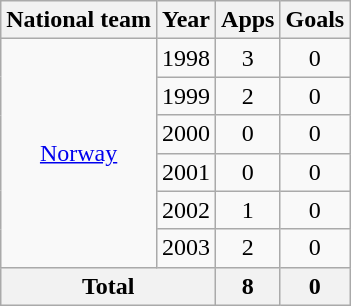<table class="wikitable" style="text-align:center">
<tr>
<th>National team</th>
<th>Year</th>
<th>Apps</th>
<th>Goals</th>
</tr>
<tr>
<td rowspan="6"><a href='#'>Norway</a></td>
<td>1998</td>
<td>3</td>
<td>0</td>
</tr>
<tr>
<td>1999</td>
<td>2</td>
<td>0</td>
</tr>
<tr>
<td>2000</td>
<td>0</td>
<td>0</td>
</tr>
<tr>
<td>2001</td>
<td>0</td>
<td>0</td>
</tr>
<tr>
<td>2002</td>
<td>1</td>
<td>0</td>
</tr>
<tr>
<td>2003</td>
<td>2</td>
<td>0</td>
</tr>
<tr>
<th colspan="2">Total</th>
<th>8</th>
<th>0</th>
</tr>
</table>
